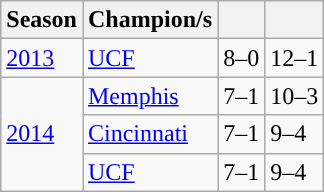<table class="wikitable sortable">
<tr>
<th width=px>Season</th>
<th width=px>Champion/s</th>
<th width=px></th>
<th width=px></th>
</tr>
<tr>
<td><a href='#'>2013</a></td>
<td><a href='#'>UCF</a></td>
<td>8–0</td>
<td>12–1</td>
</tr>
<tr>
<td rowspan=3><a href='#'>2014</a></td>
<td><a href='#'>Memphis</a></td>
<td>7–1</td>
<td>10–3</td>
</tr>
<tr>
<td><a href='#'>Cincinnati</a></td>
<td>7–1</td>
<td>9–4</td>
</tr>
<tr>
<td><a href='#'>UCF</a></td>
<td>7–1</td>
<td>9–4</td>
</tr>
</table>
